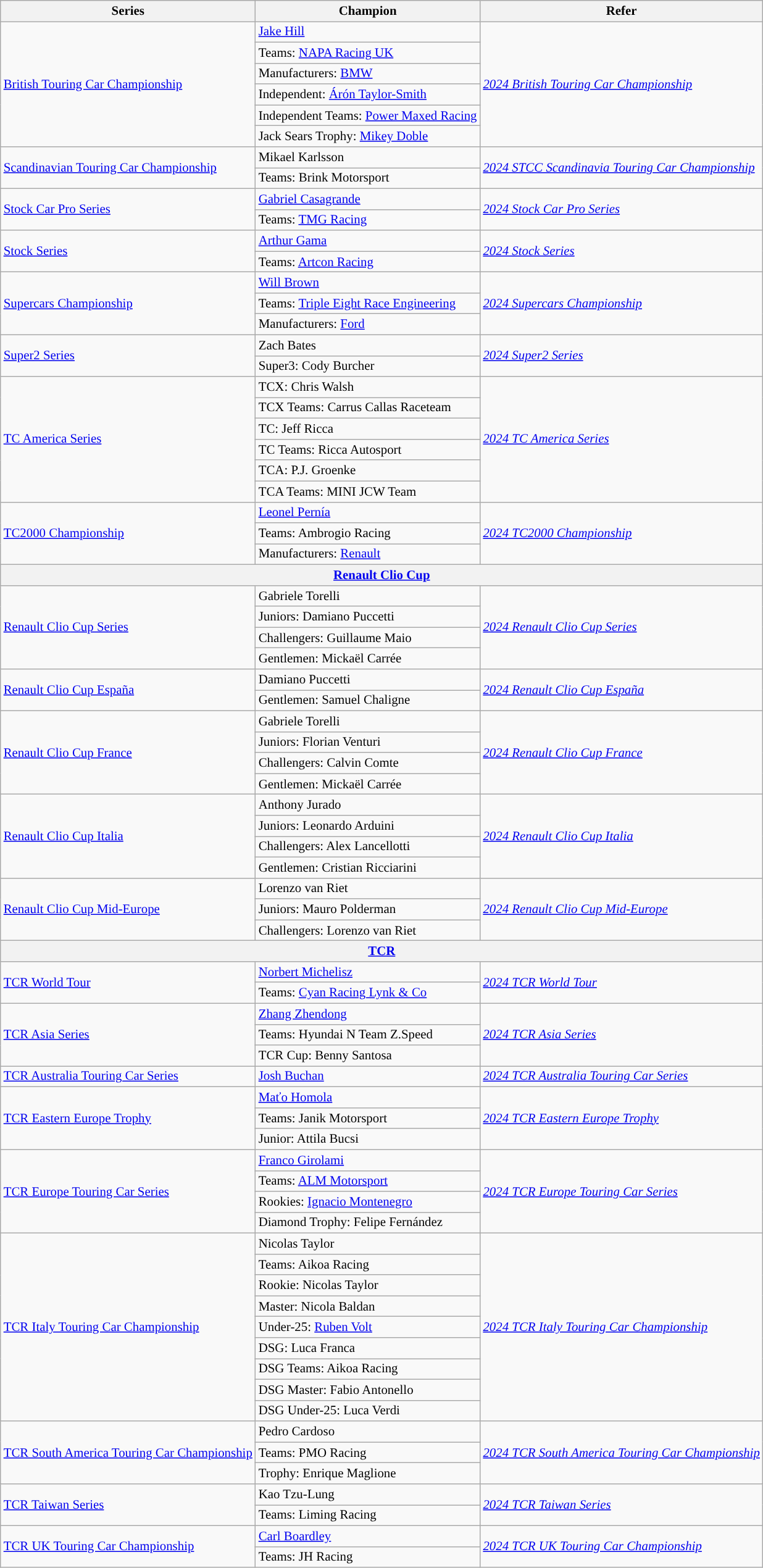<table class="wikitable" style="font-size:87%;">
<tr font-weight:bold">
<th>Series</th>
<th>Champion</th>
<th>Refer</th>
</tr>
<tr>
<td rowspan=6><a href='#'>British Touring Car Championship</a></td>
<td> <a href='#'>Jake Hill</a></td>
<td rowspan=6><em><a href='#'>2024 British Touring Car Championship</a></em></td>
</tr>
<tr>
<td>Teams:  <a href='#'>NAPA Racing UK</a></td>
</tr>
<tr>
<td>Manufacturers:  <a href='#'>BMW</a></td>
</tr>
<tr>
<td>Independent:  <a href='#'>Árón Taylor-Smith</a></td>
</tr>
<tr>
<td>Independent Teams:  <a href='#'>Power Maxed Racing</a></td>
</tr>
<tr>
<td>Jack Sears Trophy:  <a href='#'>Mikey Doble</a></td>
</tr>
<tr>
<td rowspan=2><a href='#'>Scandinavian Touring Car Championship</a></td>
<td> Mikael Karlsson</td>
<td rowspan=2><em><a href='#'>2024 STCC Scandinavia Touring Car Championship</a></em></td>
</tr>
<tr>
<td>Teams:  Brink Motorsport</td>
</tr>
<tr>
<td rowspan=2><a href='#'>Stock Car Pro Series</a></td>
<td> <a href='#'>Gabriel Casagrande</a></td>
<td rowspan=2><em><a href='#'>2024 Stock Car Pro Series</a></em></td>
</tr>
<tr>
<td>Teams:  <a href='#'>TMG Racing</a></td>
</tr>
<tr>
<td rowspan=2><a href='#'>Stock Series</a></td>
<td> <a href='#'>Arthur Gama</a></td>
<td rowspan=2><em><a href='#'>2024 Stock Series</a></em></td>
</tr>
<tr>
<td>Teams:  <a href='#'>Artcon Racing</a></td>
</tr>
<tr>
<td rowspan=3><a href='#'>Supercars Championship</a></td>
<td> <a href='#'>Will Brown</a></td>
<td rowspan=3><em><a href='#'>2024 Supercars Championship</a></em></td>
</tr>
<tr>
<td>Teams:  <a href='#'>Triple Eight Race Engineering</a></td>
</tr>
<tr>
<td>Manufacturers:  <a href='#'>Ford</a></td>
</tr>
<tr>
<td rowspan=2><a href='#'>Super2 Series</a></td>
<td> Zach Bates</td>
<td rowspan=2><em><a href='#'>2024 Super2 Series</a></em></td>
</tr>
<tr>
<td>Super3:  Cody Burcher</td>
</tr>
<tr>
<td rowspan=6><a href='#'>TC America Series</a></td>
<td>TCX:  Chris Walsh</td>
<td rowspan=6><em><a href='#'>2024 TC America Series</a></em></td>
</tr>
<tr>
<td>TCX Teams:  Carrus Callas Raceteam</td>
</tr>
<tr>
<td>TC:  Jeff Ricca</td>
</tr>
<tr>
<td>TC Teams:  Ricca Autosport</td>
</tr>
<tr>
<td>TCA:  P.J. Groenke</td>
</tr>
<tr>
<td>TCA Teams:  MINI JCW Team</td>
</tr>
<tr>
<td rowspan=3><a href='#'>TC2000 Championship</a></td>
<td> <a href='#'>Leonel Pernía</a></td>
<td rowspan=3><em><a href='#'>2024 TC2000 Championship</a></em></td>
</tr>
<tr>
<td>Teams:  Ambrogio Racing</td>
</tr>
<tr>
<td>Manufacturers:  <a href='#'>Renault</a></td>
</tr>
<tr>
<th colspan=3><a href='#'>Renault Clio Cup</a></th>
</tr>
<tr>
<td rowspan=4><a href='#'>Renault Clio Cup Series</a></td>
<td> Gabriele Torelli</td>
<td rowspan=4><em><a href='#'>2024 Renault Clio Cup Series</a></em></td>
</tr>
<tr>
<td>Juniors:  Damiano Puccetti</td>
</tr>
<tr>
<td>Challengers:  Guillaume Maio</td>
</tr>
<tr>
<td>Gentlemen:  Mickaël Carrée</td>
</tr>
<tr>
<td rowspan=2><a href='#'>Renault Clio Cup España</a></td>
<td> Damiano Puccetti</td>
<td rowspan=2><em><a href='#'>2024 Renault Clio Cup España</a></em></td>
</tr>
<tr>
<td>Gentlemen:  Samuel Chaligne</td>
</tr>
<tr>
<td rowspan=4><a href='#'>Renault Clio Cup France</a></td>
<td> Gabriele Torelli</td>
<td rowspan=4><em><a href='#'>2024 Renault Clio Cup France</a></em></td>
</tr>
<tr>
<td>Juniors:  Florian Venturi</td>
</tr>
<tr>
<td>Challengers:  Calvin Comte</td>
</tr>
<tr>
<td>Gentlemen:  Mickaël Carrée</td>
</tr>
<tr>
<td rowspan=4><a href='#'>Renault Clio Cup Italia</a></td>
<td> Anthony Jurado</td>
<td rowspan=4><em><a href='#'>2024 Renault Clio Cup Italia</a></em></td>
</tr>
<tr>
<td>Juniors:  Leonardo Arduini</td>
</tr>
<tr>
<td>Challengers:  Alex Lancellotti</td>
</tr>
<tr>
<td>Gentlemen:  Cristian Ricciarini</td>
</tr>
<tr>
<td rowspan=3><a href='#'>Renault Clio Cup Mid-Europe</a></td>
<td> Lorenzo van Riet</td>
<td rowspan=3><em><a href='#'>2024 Renault Clio Cup Mid-Europe</a></em></td>
</tr>
<tr>
<td>Juniors:  Mauro Polderman</td>
</tr>
<tr>
<td>Challengers:  Lorenzo van Riet</td>
</tr>
<tr>
<th colspan=3><a href='#'>TCR</a></th>
</tr>
<tr>
<td rowspan=2><a href='#'>TCR World Tour</a></td>
<td> <a href='#'>Norbert Michelisz</a></td>
<td rowspan=2><em><a href='#'>2024 TCR World Tour</a></em></td>
</tr>
<tr>
<td>Teams:  <a href='#'>Cyan Racing Lynk & Co</a></td>
</tr>
<tr>
<td rowspan=3><a href='#'>TCR Asia Series</a></td>
<td> <a href='#'>Zhang Zhendong</a></td>
<td rowspan=3><em><a href='#'>2024 TCR Asia Series</a></em></td>
</tr>
<tr>
<td>Teams:  Hyundai N Team Z.Speed</td>
</tr>
<tr>
<td>TCR Cup:  Benny Santosa</td>
</tr>
<tr>
<td><a href='#'>TCR Australia Touring Car Series</a></td>
<td> <a href='#'>Josh Buchan</a></td>
<td><em><a href='#'>2024 TCR Australia Touring Car Series</a></em></td>
</tr>
<tr>
<td rowspan=3><a href='#'>TCR Eastern Europe Trophy</a></td>
<td> <a href='#'>Maťo Homola</a></td>
<td rowspan=3><em><a href='#'>2024 TCR Eastern Europe Trophy</a></em></td>
</tr>
<tr>
<td>Teams:  Janik Motorsport</td>
</tr>
<tr>
<td>Junior:  Attila Bucsi</td>
</tr>
<tr>
<td rowspan=4><a href='#'>TCR Europe Touring Car Series</a></td>
<td> <a href='#'>Franco Girolami</a></td>
<td rowspan=4><em><a href='#'>2024 TCR Europe Touring Car Series</a></em></td>
</tr>
<tr>
<td>Teams:  <a href='#'>ALM Motorsport</a></td>
</tr>
<tr>
<td>Rookies:  <a href='#'>Ignacio Montenegro</a></td>
</tr>
<tr>
<td>Diamond Trophy:  Felipe Fernández</td>
</tr>
<tr>
<td rowspan=9><a href='#'>TCR Italy Touring Car Championship</a></td>
<td> Nicolas Taylor</td>
<td rowspan=9><em><a href='#'>2024 TCR Italy Touring Car Championship</a></em></td>
</tr>
<tr>
<td>Teams:  Aikoa Racing</td>
</tr>
<tr>
<td>Rookie:  Nicolas Taylor</td>
</tr>
<tr>
<td>Master:  Nicola Baldan</td>
</tr>
<tr>
<td>Under-25:  <a href='#'>Ruben Volt</a></td>
</tr>
<tr>
<td>DSG:  Luca Franca</td>
</tr>
<tr>
<td>DSG Teams:  Aikoa Racing</td>
</tr>
<tr>
<td>DSG Master:  Fabio Antonello</td>
</tr>
<tr>
<td>DSG Under-25:  Luca Verdi</td>
</tr>
<tr>
<td rowspan=3><a href='#'>TCR South America Touring Car Championship</a></td>
<td> Pedro Cardoso</td>
<td rowspan=3><em><a href='#'>2024 TCR South America Touring Car Championship</a></em></td>
</tr>
<tr>
<td>Teams:  PMO Racing</td>
</tr>
<tr>
<td>Trophy:  Enrique Maglione</td>
</tr>
<tr>
<td rowspan=2><a href='#'>TCR Taiwan Series</a></td>
<td> Kao Tzu-Lung</td>
<td rowspan=2><em><a href='#'>2024 TCR Taiwan Series</a></em></td>
</tr>
<tr>
<td>Teams:  Liming Racing</td>
</tr>
<tr>
<td rowspan=2><a href='#'>TCR UK Touring Car Championship</a></td>
<td> <a href='#'>Carl Boardley</a></td>
<td rowspan=2><em><a href='#'>2024 TCR UK Touring Car Championship</a></em></td>
</tr>
<tr>
<td>Teams:  JH Racing</td>
</tr>
</table>
